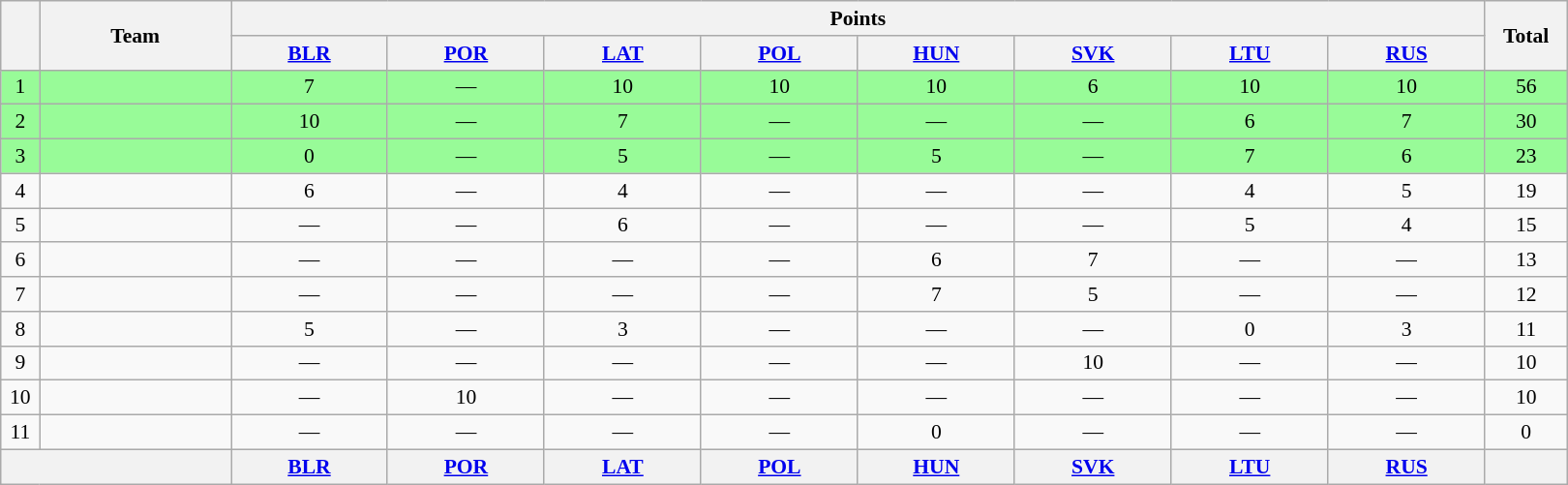<table class="wikitable" style="font-size: 90%; text-align:center; table-layout:fixed; width:75em">
<tr>
<th rowspan=2 width=20></th>
<th rowspan=2 width=125>Team</th>
<th colspan=8>Points</th>
<th rowspan=2 width=50>Total</th>
</tr>
<tr valign="top">
<th><a href='#'>BLR</a><br></th>
<th><a href='#'>POR</a><br></th>
<th><a href='#'>LAT</a><br></th>
<th><a href='#'>POL</a><br></th>
<th><a href='#'>HUN</a><br></th>
<th><a href='#'>SVK</a><br></th>
<th><a href='#'>LTU</a><br></th>
<th><a href='#'>RUS</a><br></th>
</tr>
<tr bgcolor=#98FB98>
<td align=center>1</td>
<td></td>
<td align=center>7</td>
<td align=center>—</td>
<td align=center>10</td>
<td align=center>10</td>
<td align=center>10</td>
<td align=center>6</td>
<td align=center>10</td>
<td align=center>10</td>
<td align=center>56</td>
</tr>
<tr bgcolor=#98FB98>
<td align=center>2</td>
<td></td>
<td align=center>10</td>
<td align=center>—</td>
<td align=center>7</td>
<td align=center>—</td>
<td align=center>—</td>
<td align=center>—</td>
<td align=center>6</td>
<td align=center>7</td>
<td align=center>30</td>
</tr>
<tr bgcolor=#98FB98>
<td align=center>3</td>
<td></td>
<td align=center>0</td>
<td align=center>—</td>
<td align=center>5</td>
<td align=center>—</td>
<td align=center>5</td>
<td align=center>—</td>
<td align=center>7</td>
<td align=center>6</td>
<td align=center>23</td>
</tr>
<tr>
<td align=center>4</td>
<td></td>
<td align=center>6</td>
<td align=center>—</td>
<td align=center>4</td>
<td align=center>—</td>
<td align=center>—</td>
<td align=center>—</td>
<td align=center>4</td>
<td align=center>5</td>
<td align=center>19</td>
</tr>
<tr>
<td align=center>5</td>
<td></td>
<td align=center>—</td>
<td align=center>—</td>
<td align=center>6</td>
<td align=center>—</td>
<td align=center>—</td>
<td align=center>—</td>
<td align=center>5</td>
<td align=center>4</td>
<td align=center>15</td>
</tr>
<tr>
<td align=center>6</td>
<td></td>
<td align=center>—</td>
<td align=center>—</td>
<td align=center>—</td>
<td align=center>—</td>
<td align=center>6</td>
<td align=center>7</td>
<td align=center>—</td>
<td align=center>—</td>
<td align=center>13</td>
</tr>
<tr>
<td align=center>7</td>
<td></td>
<td align=center>—</td>
<td align=center>—</td>
<td align=center>—</td>
<td align=center>—</td>
<td align=center>7</td>
<td align=center>5</td>
<td align=center>—</td>
<td align=center>—</td>
<td align=center>12</td>
</tr>
<tr>
<td align=center>8</td>
<td></td>
<td align=center>5</td>
<td align=center>—</td>
<td align=center>3</td>
<td align=center>—</td>
<td align=center>—</td>
<td align=center>—</td>
<td align=center>0</td>
<td align=center>3</td>
<td align=center>11</td>
</tr>
<tr>
<td align=center>9</td>
<td></td>
<td align=center>—</td>
<td align=center>—</td>
<td align=center>—</td>
<td align=center>—</td>
<td align=center>—</td>
<td align=center>10</td>
<td align=center>—</td>
<td align=center>—</td>
<td align=center>10</td>
</tr>
<tr>
<td align=center>10</td>
<td></td>
<td align=center>—</td>
<td align=center>10</td>
<td align=center>—</td>
<td align=center>—</td>
<td align=center>—</td>
<td align=center>—</td>
<td align=center>—</td>
<td align=center>—</td>
<td align=center>10</td>
</tr>
<tr>
<td align=center>11</td>
<td></td>
<td align=center>—</td>
<td align=center>—</td>
<td align=center>—</td>
<td align=center>—</td>
<td align=center>0</td>
<td align=center>—</td>
<td align=center>—</td>
<td align=center>—</td>
<td align=center>0</td>
</tr>
<tr valign="top">
<th colspan=2></th>
<th><a href='#'>BLR</a><br></th>
<th><a href='#'>POR</a><br></th>
<th><a href='#'>LAT</a><br></th>
<th><a href='#'>POL</a><br></th>
<th><a href='#'>HUN</a><br></th>
<th><a href='#'>SVK</a><br></th>
<th><a href='#'>LTU</a><br></th>
<th><a href='#'>RUS</a><br></th>
<th></th>
</tr>
</table>
